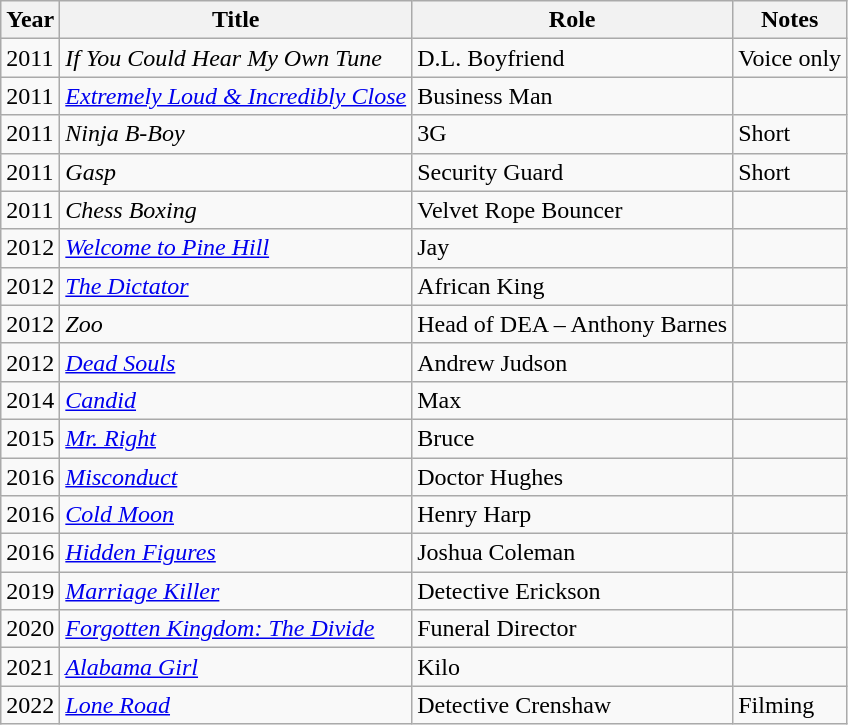<table class="wikitable sortable plainrowheaders">
<tr>
<th>Year</th>
<th>Title</th>
<th>Role</th>
<th class="unsortable">Notes</th>
</tr>
<tr>
<td>2011</td>
<td><em>If You Could Hear My Own Tune</em></td>
<td>D.L. Boyfriend</td>
<td>Voice only</td>
</tr>
<tr>
<td>2011</td>
<td><em><a href='#'>Extremely Loud & Incredibly Close</a></em></td>
<td>Business Man</td>
<td></td>
</tr>
<tr>
<td>2011</td>
<td><em>Ninja B-Boy</em></td>
<td>3G</td>
<td>Short</td>
</tr>
<tr>
<td>2011</td>
<td><em>Gasp</em></td>
<td>Security Guard</td>
<td>Short</td>
</tr>
<tr>
<td>2011</td>
<td><em>Chess Boxing</em></td>
<td>Velvet Rope Bouncer</td>
<td></td>
</tr>
<tr>
<td>2012</td>
<td><em><a href='#'>Welcome to Pine Hill</a></em></td>
<td>Jay</td>
<td></td>
</tr>
<tr>
<td>2012</td>
<td><em><a href='#'>The Dictator</a></em></td>
<td>African King</td>
<td></td>
</tr>
<tr>
<td>2012</td>
<td><em>Zoo</em></td>
<td>Head of DEA – Anthony Barnes</td>
<td></td>
</tr>
<tr>
<td>2012</td>
<td><em><a href='#'>Dead Souls</a></em></td>
<td>Andrew Judson</td>
</tr>
<tr>
<td>2014</td>
<td><em><a href='#'>Candid</a></em></td>
<td>Max</td>
<td></td>
</tr>
<tr>
<td>2015</td>
<td><em><a href='#'>Mr. Right</a></em></td>
<td>Bruce</td>
<td></td>
</tr>
<tr>
<td>2016</td>
<td><em><a href='#'>Misconduct</a></em></td>
<td>Doctor Hughes</td>
<td></td>
</tr>
<tr>
<td>2016</td>
<td><em><a href='#'>Cold Moon</a></em></td>
<td>Henry Harp</td>
<td></td>
</tr>
<tr>
<td>2016</td>
<td><em><a href='#'>Hidden Figures</a></em></td>
<td>Joshua Coleman</td>
<td></td>
</tr>
<tr>
<td>2019</td>
<td><em><a href='#'>Marriage Killer</a></em></td>
<td>Detective Erickson</td>
<td></td>
</tr>
<tr>
<td>2020</td>
<td><em><a href='#'>Forgotten Kingdom: The Divide</a></em></td>
<td>Funeral Director</td>
<td></td>
</tr>
<tr>
<td>2021</td>
<td><em><a href='#'>Alabama Girl</a></em></td>
<td>Kilo</td>
<td></td>
</tr>
<tr>
<td>2022</td>
<td><em><a href='#'>Lone Road</a></em></td>
<td>Detective Crenshaw</td>
<td>Filming</td>
</tr>
</table>
